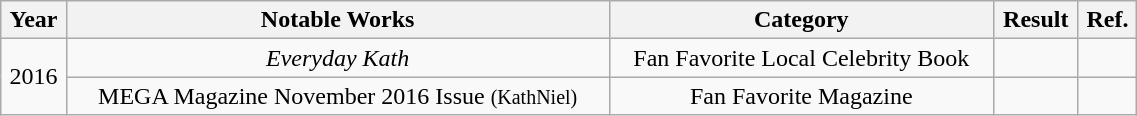<table class="wikitable sortable"  style="text-align:center; width:60%;">
<tr>
<th>Year</th>
<th>Notable Works</th>
<th>Category</th>
<th>Result</th>
<th>Ref.</th>
</tr>
<tr>
<td rowspan=2>2016</td>
<td><em>Everyday Kath</em></td>
<td>Fan Favorite Local Celebrity Book</td>
<td></td>
<td></td>
</tr>
<tr>
<td>MEGA Magazine November 2016 Issue <small>(KathNiel)</small></td>
<td>Fan Favorite Magazine</td>
<td></td>
<td></td>
</tr>
</table>
